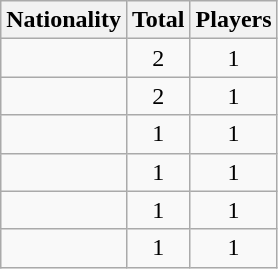<table class="wikitable sortable">
<tr>
<th>Nationality</th>
<th>Total</th>
<th>Players</th>
</tr>
<tr>
<td></td>
<td align="center">2</td>
<td align="center">1</td>
</tr>
<tr>
<td></td>
<td align="center">2</td>
<td align="center">1</td>
</tr>
<tr>
<td></td>
<td align="center">1</td>
<td align="center">1</td>
</tr>
<tr>
<td></td>
<td align="center">1</td>
<td align="center">1</td>
</tr>
<tr>
<td></td>
<td align="center">1</td>
<td align="center">1</td>
</tr>
<tr>
<td></td>
<td align="center">1</td>
<td align="center">1</td>
</tr>
</table>
